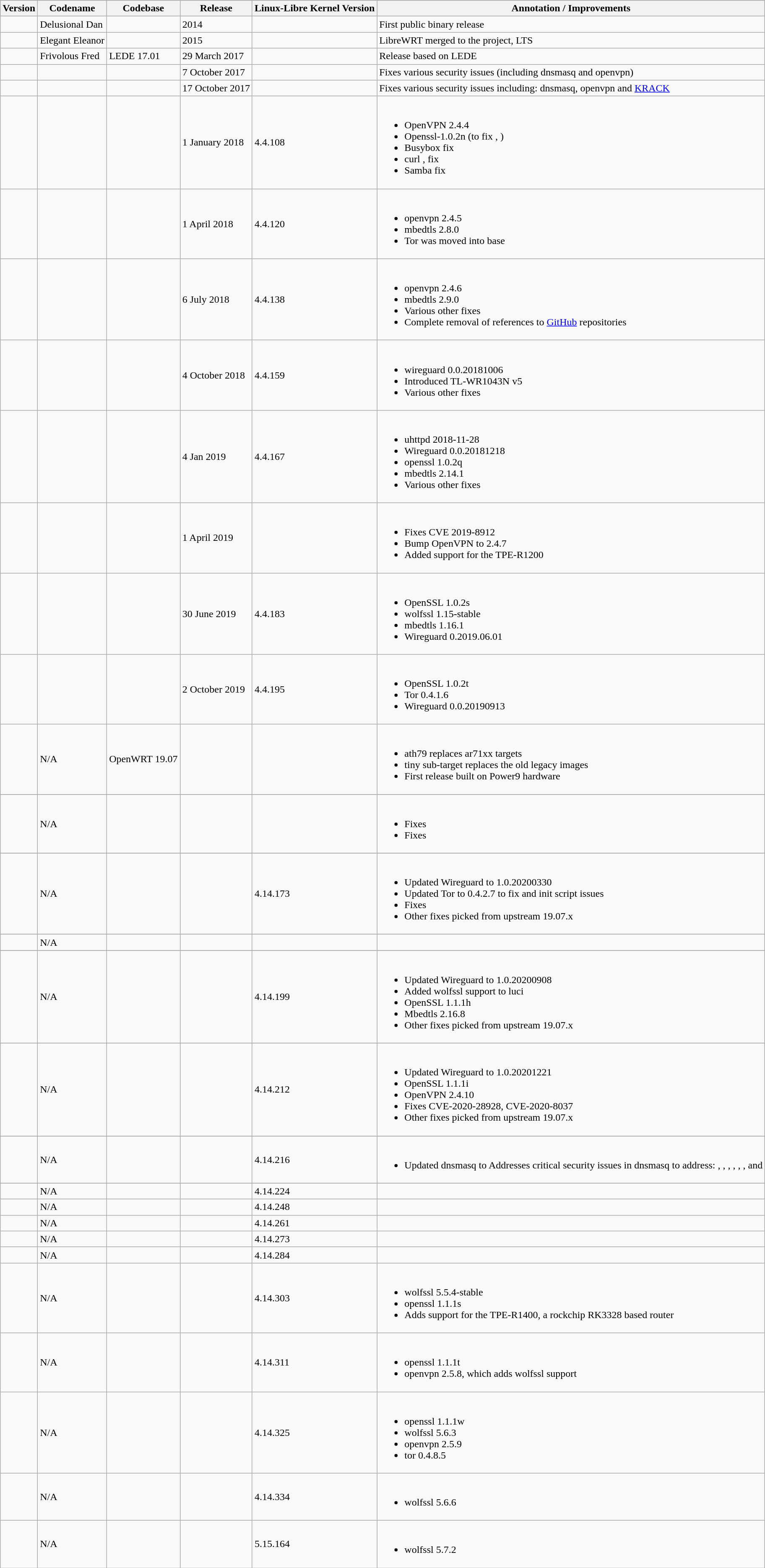<table class="wikitable mw-collapsible mw-collapsed mw-datatable">
<tr style="background: #B3B7FF">
<th>Version</th>
<th>Codename</th>
<th>Codebase</th>
<th>Release</th>
<th>Linux-Libre Kernel Version</th>
<th>Annotation / Improvements</th>
</tr>
<tr>
<td></td>
<td>Delusional Dan</td>
<td></td>
<td>2014</td>
<td></td>
<td>First public binary release</td>
</tr>
<tr>
<td></td>
<td>Elegant Eleanor</td>
<td></td>
<td>2015</td>
<td></td>
<td>LibreWRT merged to the project, LTS</td>
</tr>
<tr>
<td></td>
<td>Frivolous Fred</td>
<td>LEDE 17.01</td>
<td>29 March 2017</td>
<td></td>
<td>Release based on LEDE</td>
</tr>
<tr>
<td></td>
<td></td>
<td></td>
<td>7 October 2017</td>
<td></td>
<td>Fixes various security issues (including dnsmasq and openvpn)</td>
</tr>
<tr>
<td></td>
<td></td>
<td></td>
<td>17 October 2017</td>
<td></td>
<td>Fixes various security issues including: dnsmasq, openvpn and <a href='#'>KRACK</a></td>
</tr>
<tr>
<td></td>
<td></td>
<td></td>
<td>1 January 2018</td>
<td>4.4.108</td>
<td><br><ul><li>OpenVPN 2.4.4</li><li>Openssl-1.0.2n (to fix , )</li><li>Busybox  fix</li><li>curl ,  fix</li><li>Samba  fix</li></ul></td>
</tr>
<tr>
<td></td>
<td></td>
<td></td>
<td>1 April 2018</td>
<td>4.4.120</td>
<td><br><ul><li>openvpn 2.4.5</li><li>mbedtls 2.8.0</li><li>Tor was moved into base</li></ul></td>
</tr>
<tr>
<td></td>
<td></td>
<td></td>
<td>6 July 2018</td>
<td>4.4.138</td>
<td><br><ul><li>openvpn 2.4.6</li><li>mbedtls 2.9.0</li><li>Various other fixes</li><li>Complete removal of references to <a href='#'>GitHub</a> repositories</li></ul></td>
</tr>
<tr>
<td></td>
<td></td>
<td></td>
<td>4 October 2018</td>
<td>4.4.159</td>
<td><br><ul><li>wireguard 0.0.20181006</li><li>Introduced TL-WR1043N v5</li><li>Various other fixes</li></ul></td>
</tr>
<tr>
<td></td>
<td></td>
<td></td>
<td>4 Jan 2019</td>
<td>4.4.167</td>
<td><br><ul><li>uhttpd 2018-11-28</li><li>Wireguard 0.0.20181218</li><li>openssl 1.0.2q</li><li>mbedtls 2.14.1</li><li>Various other fixes</li></ul></td>
</tr>
<tr>
<td></td>
<td></td>
<td></td>
<td>1 April 2019</td>
<td></td>
<td><br><ul><li>Fixes CVE 2019-8912</li><li>Bump OpenVPN to 2.4.7</li><li>Added support for the TPE-R1200</li></ul></td>
</tr>
<tr>
<td></td>
<td></td>
<td></td>
<td>30 June 2019</td>
<td>4.4.183</td>
<td><br><ul><li>OpenSSL 1.0.2s</li><li>wolfssl 1.15-stable</li><li>mbedtls 1.16.1</li><li>Wireguard 0.2019.06.01</li></ul></td>
</tr>
<tr>
<td></td>
<td></td>
<td></td>
<td>2 October 2019</td>
<td>4.4.195</td>
<td><br><ul><li>OpenSSL 1.0.2t</li><li>Tor 0.4.1.6</li><li>Wireguard 0.0.20190913</li></ul></td>
</tr>
<tr>
<td></td>
<td>N/A</td>
<td>OpenWRT 19.07</td>
<td></td>
<td></td>
<td><br><ul><li>ath79 replaces ar71xx targets</li><li>tiny sub-target replaces the old legacy images</li><li>First release built on Power9 hardware</li></ul></td>
</tr>
<tr>
</tr>
<tr>
<td></td>
<td>N/A</td>
<td></td>
<td></td>
<td></td>
<td><br><ul><li>Fixes </li><li>Fixes </li></ul></td>
</tr>
<tr>
</tr>
<tr>
<td></td>
<td>N/A</td>
<td></td>
<td></td>
<td>4.14.173</td>
<td><br><ul><li>Updated Wireguard to 1.0.20200330</li><li>Updated Tor to 0.4.2.7 to fix  and init script issues</li><li>Fixes </li><li>Other fixes picked from upstream 19.07.x</li></ul></td>
</tr>
<tr>
</tr>
<tr>
<td></td>
<td>N/A</td>
<td></td>
<td></td>
<td></td>
<td></td>
</tr>
<tr>
</tr>
<tr>
<td></td>
<td>N/A</td>
<td></td>
<td></td>
<td>4.14.199</td>
<td><br><ul><li>Updated Wireguard to 1.0.20200908</li><li>Added wolfssl support to luci</li><li>OpenSSL 1.1.1h</li><li>Mbedtls 2.16.8</li><li>Other fixes picked from upstream 19.07.x</li></ul></td>
</tr>
<tr>
</tr>
<tr>
<td></td>
<td>N/A</td>
<td></td>
<td></td>
<td>4.14.212</td>
<td><br><ul><li>Updated Wireguard to 1.0.20201221</li><li>OpenSSL 1.1.1i</li><li>OpenVPN 2.4.10</li><li>Fixes CVE-2020-28928, CVE-2020-8037</li><li>Other fixes picked from upstream 19.07.x</li></ul></td>
</tr>
<tr>
</tr>
<tr>
<td></td>
<td>N/A</td>
<td></td>
<td></td>
<td>4.14.216</td>
<td><br><ul><li>Updated dnsmasq to Addresses critical security issues in dnsmasq to address: , , , , , , and </li></ul></td>
</tr>
<tr>
</tr>
<tr>
<td></td>
<td>N/A</td>
<td></td>
<td></td>
<td>4.14.224</td>
<td></td>
</tr>
<tr>
<td></td>
<td>N/A</td>
<td></td>
<td></td>
<td>4.14.248</td>
<td></td>
</tr>
<tr>
<td></td>
<td>N/A</td>
<td></td>
<td></td>
<td>4.14.261</td>
<td></td>
</tr>
<tr>
<td></td>
<td>N/A</td>
<td></td>
<td></td>
<td>4.14.273</td>
<td></td>
</tr>
<tr>
<td></td>
<td>N/A</td>
<td></td>
<td></td>
<td>4.14.284</td>
<td></td>
</tr>
<tr>
<td></td>
<td>N/A</td>
<td></td>
<td></td>
<td>4.14.303</td>
<td><br><ul><li>wolfssl 5.5.4-stable</li><li>openssl 1.1.1s</li><li>Adds support for the TPE-R1400, a rockchip RK3328 based router</li></ul></td>
</tr>
<tr>
<td></td>
<td>N/A</td>
<td></td>
<td></td>
<td>4.14.311</td>
<td><br><ul><li>openssl 1.1.1t</li><li>openvpn 2.5.8, which adds wolfssl support</li></ul></td>
</tr>
<tr>
<td></td>
<td>N/A</td>
<td></td>
<td></td>
<td>4.14.325</td>
<td><br><ul><li>openssl 1.1.1w</li><li>wolfssl 5.6.3</li><li>openvpn 2.5.9</li><li>tor 0.4.8.5</li></ul></td>
</tr>
<tr>
<td></td>
<td>N/A</td>
<td></td>
<td></td>
<td>4.14.334</td>
<td><br><ul><li>wolfssl 5.6.6</li></ul></td>
</tr>
<tr>
<td></td>
<td>N/A</td>
<td></td>
<td></td>
<td>5.15.164</td>
<td><br><ul><li>wolfssl 5.7.2</li></ul></td>
</tr>
</table>
